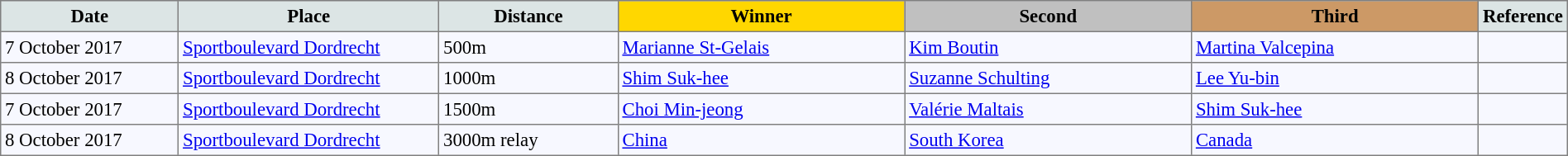<table bgcolor="#f7f8ff" cellpadding="3" cellspacing="0" border="1" style="font-size: 95%; border: gray solid 1px; border-collapse: collapse;">
<tr bgcolor="#CCCCCC">
<td align="center" bgcolor="#DCE5E5" width="150"><strong>Date</strong></td>
<td align="center" bgcolor="#DCE5E5" width="220"><strong>Place</strong></td>
<td align="center" bgcolor="#DCE5E5" width="150"><strong>Distance</strong></td>
<td align="center" bgcolor="gold" width="250"><strong>Winner</strong></td>
<td align="center" bgcolor="silver" width="250"><strong>Second</strong></td>
<td align="center" bgcolor="CC9966" width="250"><strong>Third</strong></td>
<td align="center" bgcolor="#DCE5E5" width="30"><strong>Reference</strong></td>
</tr>
<tr align="left">
<td>7 October 2017</td>
<td><a href='#'>Sportboulevard Dordrecht</a></td>
<td>500m</td>
<td> <a href='#'>Marianne St-Gelais</a></td>
<td> <a href='#'>Kim Boutin</a></td>
<td> <a href='#'>Martina Valcepina</a></td>
<td></td>
</tr>
<tr align="left">
<td>8 October 2017</td>
<td><a href='#'>Sportboulevard Dordrecht</a></td>
<td>1000m</td>
<td> <a href='#'>Shim Suk-hee</a></td>
<td> <a href='#'>Suzanne Schulting</a></td>
<td> <a href='#'>Lee Yu-bin</a></td>
<td></td>
</tr>
<tr align="left">
<td>7 October 2017</td>
<td><a href='#'>Sportboulevard Dordrecht</a></td>
<td>1500m</td>
<td> <a href='#'>Choi Min-jeong</a></td>
<td> <a href='#'>Valérie Maltais</a></td>
<td> <a href='#'>Shim Suk-hee</a></td>
<td></td>
</tr>
<tr align="left">
<td>8 October 2017</td>
<td><a href='#'>Sportboulevard Dordrecht</a></td>
<td>3000m relay</td>
<td> <a href='#'>China</a></td>
<td> <a href='#'>South Korea</a></td>
<td> <a href='#'>Canada</a></td>
<td> </td>
</tr>
</table>
